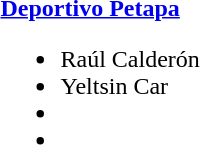<table>
<tr>
<td><strong><a href='#'>Deportivo Petapa</a></strong><br><ul><li> Raúl Calderón</li><li> Yeltsin Car</li><li></li><li></li></ul></td>
</tr>
</table>
